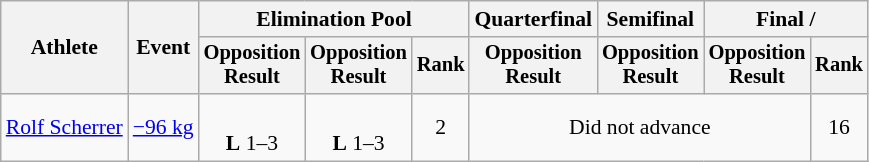<table class="wikitable" style="font-size:90%">
<tr>
<th rowspan="2">Athlete</th>
<th rowspan="2">Event</th>
<th colspan=3>Elimination Pool</th>
<th>Quarterfinal</th>
<th>Semifinal</th>
<th colspan=2>Final / </th>
</tr>
<tr style="font-size: 95%">
<th>Opposition<br>Result</th>
<th>Opposition<br>Result</th>
<th>Rank</th>
<th>Opposition<br>Result</th>
<th>Opposition<br>Result</th>
<th>Opposition<br>Result</th>
<th>Rank</th>
</tr>
<tr align=center>
<td align=left><a href='#'>Rolf Scherrer</a></td>
<td align=left><a href='#'>−96 kg</a></td>
<td><br><strong>L</strong> 1–3 <sup></sup></td>
<td><br><strong>L</strong> 1–3 <sup></sup></td>
<td>2</td>
<td colspan=3>Did not advance</td>
<td>16</td>
</tr>
</table>
